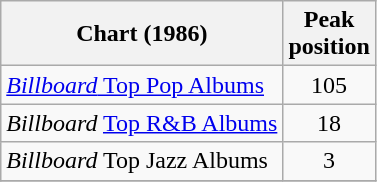<table class="wikitable">
<tr>
<th>Chart (1986)</th>
<th>Peak<br>position</th>
</tr>
<tr>
<td><a href='#'><em>Billboard</em> Top Pop Albums</a></td>
<td align=center>105</td>
</tr>
<tr>
<td><em>Billboard</em> <a href='#'>Top R&B Albums</a></td>
<td align=center>18</td>
</tr>
<tr>
<td><em>Billboard</em> Top Jazz Albums</td>
<td align=center>3</td>
</tr>
<tr>
</tr>
</table>
